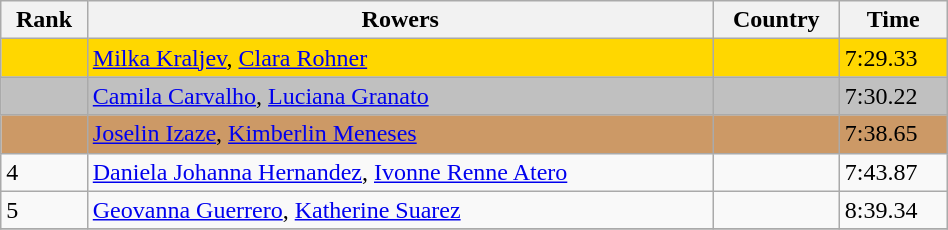<table class="wikitable" width=50%>
<tr>
<th>Rank</th>
<th>Rowers</th>
<th>Country</th>
<th>Time</th>
</tr>
<tr bgcolor=gold>
<td></td>
<td><a href='#'>Milka Kraljev</a>, <a href='#'>Clara Rohner</a></td>
<td></td>
<td>7:29.33</td>
</tr>
<tr bgcolor=silver>
<td></td>
<td><a href='#'>Camila Carvalho</a>, <a href='#'>Luciana Granato</a></td>
<td></td>
<td>7:30.22</td>
</tr>
<tr bgcolor=cc9966>
<td></td>
<td><a href='#'>Joselin Izaze</a>, <a href='#'>Kimberlin Meneses</a></td>
<td></td>
<td>7:38.65</td>
</tr>
<tr>
<td>4</td>
<td><a href='#'>Daniela Johanna Hernandez</a>, <a href='#'>Ivonne Renne Atero</a></td>
<td></td>
<td>7:43.87</td>
</tr>
<tr>
<td>5</td>
<td><a href='#'>Geovanna Guerrero</a>, <a href='#'>Katherine Suarez</a></td>
<td></td>
<td>8:39.34</td>
</tr>
<tr>
</tr>
</table>
